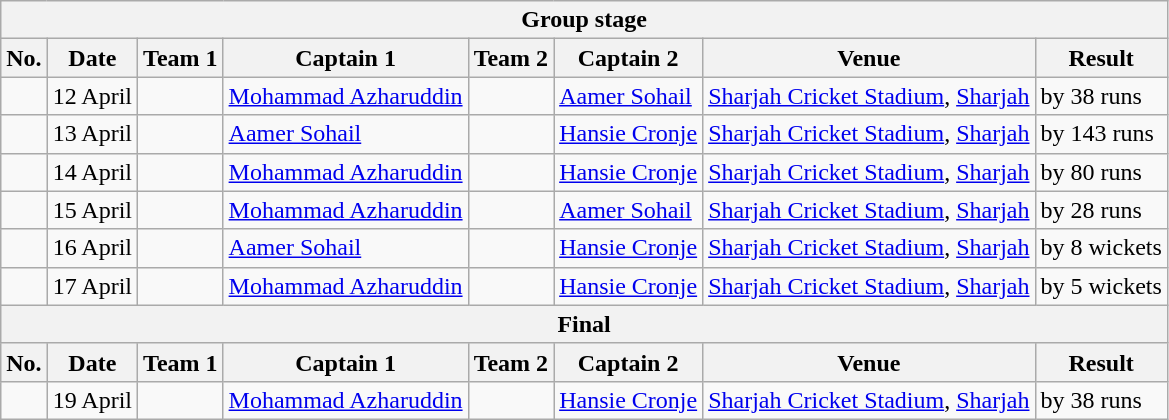<table class="wikitable">
<tr>
<th colspan="9">Group stage</th>
</tr>
<tr>
<th>No.</th>
<th>Date</th>
<th>Team 1</th>
<th>Captain 1</th>
<th>Team 2</th>
<th>Captain 2</th>
<th>Venue</th>
<th>Result</th>
</tr>
<tr>
<td></td>
<td>12 April</td>
<td></td>
<td><a href='#'>Mohammad Azharuddin</a></td>
<td></td>
<td><a href='#'>Aamer Sohail</a></td>
<td><a href='#'>Sharjah Cricket Stadium</a>, <a href='#'>Sharjah</a></td>
<td> by 38 runs</td>
</tr>
<tr>
<td></td>
<td>13 April</td>
<td></td>
<td><a href='#'>Aamer Sohail</a></td>
<td></td>
<td><a href='#'>Hansie Cronje</a></td>
<td><a href='#'>Sharjah Cricket Stadium</a>, <a href='#'>Sharjah</a></td>
<td> by 143 runs</td>
</tr>
<tr>
<td></td>
<td>14 April</td>
<td></td>
<td><a href='#'>Mohammad Azharuddin</a></td>
<td></td>
<td><a href='#'>Hansie Cronje</a></td>
<td><a href='#'>Sharjah Cricket Stadium</a>, <a href='#'>Sharjah</a></td>
<td> by 80 runs</td>
</tr>
<tr>
<td></td>
<td>15 April</td>
<td></td>
<td><a href='#'>Mohammad Azharuddin</a></td>
<td></td>
<td><a href='#'>Aamer Sohail</a></td>
<td><a href='#'>Sharjah Cricket Stadium</a>, <a href='#'>Sharjah</a></td>
<td> by 28 runs</td>
</tr>
<tr>
<td></td>
<td>16 April</td>
<td></td>
<td><a href='#'>Aamer Sohail</a></td>
<td></td>
<td><a href='#'>Hansie Cronje</a></td>
<td><a href='#'>Sharjah Cricket Stadium</a>, <a href='#'>Sharjah</a></td>
<td> by 8 wickets</td>
</tr>
<tr>
<td></td>
<td>17 April</td>
<td></td>
<td><a href='#'>Mohammad Azharuddin</a></td>
<td></td>
<td><a href='#'>Hansie Cronje</a></td>
<td><a href='#'>Sharjah Cricket Stadium</a>, <a href='#'>Sharjah</a></td>
<td> by 5 wickets</td>
</tr>
<tr>
<th colspan="9">Final</th>
</tr>
<tr>
<th>No.</th>
<th>Date</th>
<th>Team 1</th>
<th>Captain 1</th>
<th>Team 2</th>
<th>Captain 2</th>
<th>Venue</th>
<th>Result</th>
</tr>
<tr>
<td></td>
<td>19 April</td>
<td></td>
<td><a href='#'>Mohammad Azharuddin</a></td>
<td></td>
<td><a href='#'>Hansie Cronje</a></td>
<td><a href='#'>Sharjah Cricket Stadium</a>, <a href='#'>Sharjah</a></td>
<td> by 38 runs</td>
</tr>
</table>
